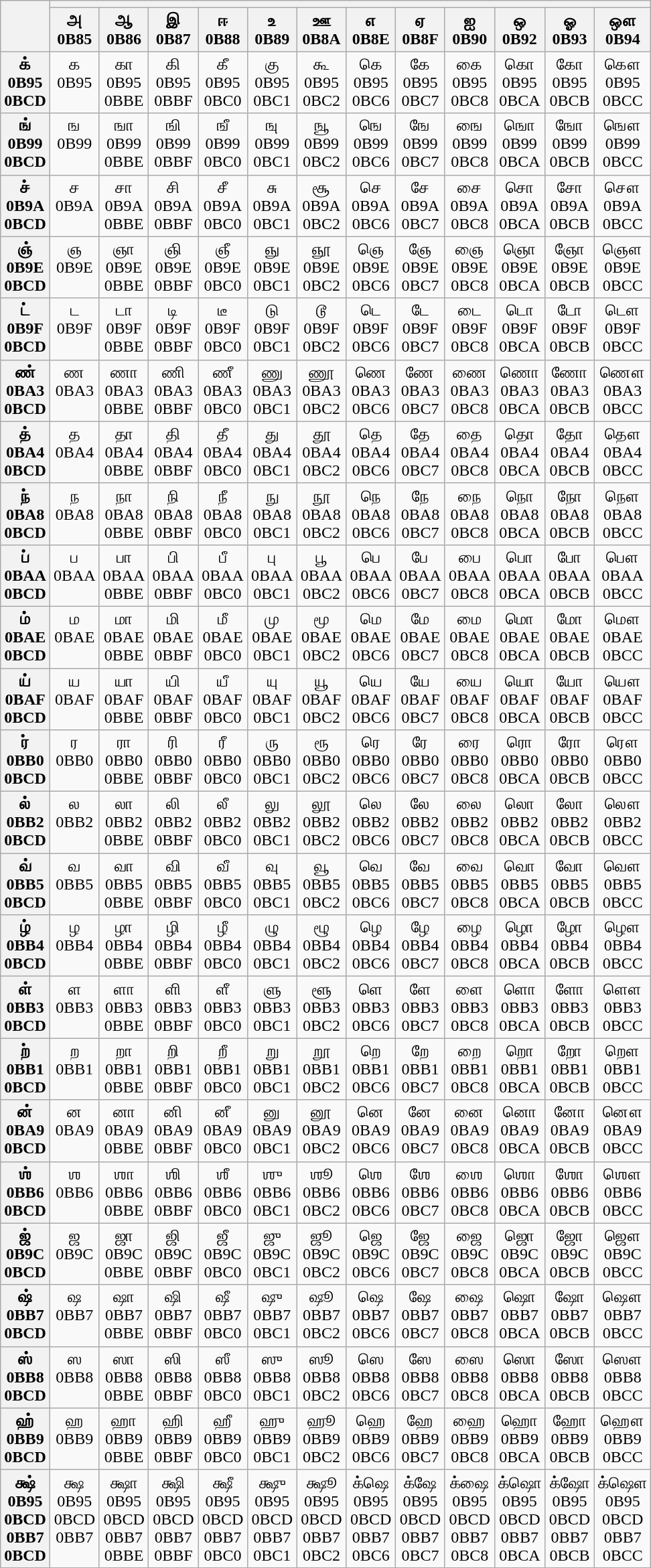<table class="wikitable" style="text-align:center" lang="ta">
<tr>
<th scope="col" rowspan="2"></th>
<th scope="col" colspan="12"></th>
</tr>
<tr>
<th scope="col" title="TAMIL LETTER A">அ<br>0B85</th>
<th scope="col" title="TAMIL LETTER AA">ஆ<br>0B86</th>
<th scope="col" title="TAMIL LETTER I">இ<br>0B87</th>
<th scope="col" title="TAMIL LETTER II">ஈ<br>0B88</th>
<th scope="col" title="TAMIL LETTER U">உ<br>0B89</th>
<th scope="col" title="TAMIL LETTER UU">ஊ<br>0B8A</th>
<th scope="col" title="TAMIL LETTER E">எ<br>0B8E</th>
<th scope="col" title="TAMIL LETTER EE">ஏ<br>0B8F</th>
<th scope="col" title="TAMIL LETTER AI">ஐ<br>0B90</th>
<th scope="col" title="TAMIL LETTER O">ஒ<br>0B92</th>
<th scope="col" title="TAMIL LETTER OO">ஓ<br>0B93</th>
<th scope="col" title="TAMIL LETTER AU">ஔ<br>0B94</th>
</tr>
<tr>
<th scope="row" title="TAMIL CONSONANT K">க்<br>0B95<br>0BCD</th>
<td title="TAMIL LETTER KA">க<br>0B95<br> </td>
<td title="TAMIL SYLLABLE KAA">கா<br>0B95<br>0BBE</td>
<td title="TAMIL SYLLABLE KI">கி<br>0B95<br>0BBF</td>
<td title="TAMIL SYLLABLE KII">கீ<br>0B95<br>0BC0</td>
<td title="TAMIL SYLLABLE KU">கு<br>0B95<br>0BC1</td>
<td title="TAMIL SYLLABLE KUU">கூ<br>0B95<br>0BC2</td>
<td title="TAMIL SYLLABLE KE">கெ<br>0B95<br>0BC6</td>
<td title="TAMIL SYLLABLE KEE">கே<br>0B95<br>0BC7</td>
<td title="TAMIL SYLLABLE KAI">கை<br>0B95<br>0BC8</td>
<td title="TAMIL SYLLABLE KO">கொ<br>0B95<br>0BCA</td>
<td title="TAMIL SYLLABLE KOO">கோ<br>0B95<br>0BCB</td>
<td title="TAMIL SYLLABLE KAU">கௌ<br>0B95<br>0BCC</td>
</tr>
<tr>
<th scope="row" title="TAMIL CONSONANT NG">ங்<br>0B99<br>0BCD</th>
<td title="TAMIL LETTER NGA">ங<br>0B99<br> </td>
<td title="TAMIL SYLLABLE NGAA">ஙா<br>0B99<br>0BBE</td>
<td title="TAMIL SYLLABLE NGI">ஙி<br>0B99<br>0BBF</td>
<td title="TAMIL SYLLABLE NGII">ஙீ<br>0B99<br>0BC0</td>
<td title="TAMIL SYLLABLE NGU">ஙு<br>0B99<br>0BC1</td>
<td title="TAMIL SYLLABLE NGUU">ஙூ<br>0B99<br>0BC2</td>
<td title="TAMIL SYLLABLE NGE">ஙெ<br>0B99<br>0BC6</td>
<td title="TAMIL SYLLABLE NGEE">ஙே<br>0B99<br>0BC7</td>
<td title="TAMIL SYLLABLE NGAI">ஙை<br>0B99<br>0BC8</td>
<td title="TAMIL SYLLABLE NGO">ஙொ<br>0B99<br>0BCA</td>
<td title="TAMIL SYLLABLE NGOO">ஙோ<br>0B99<br>0BCB</td>
<td title="TAMIL SYLLABLE NGAU">ஙௌ<br>0B99<br>0BCC</td>
</tr>
<tr>
<th scope="row" title="TAMIL CONSONANT C">ச்<br>0B9A<br>0BCD</th>
<td title="TAMIL LETTER CA">ச<br>0B9A<br> </td>
<td title="TAMIL SYLLABLE CAA">சா<br>0B9A<br>0BBE</td>
<td title="TAMIL SYLLABLE CI">சி<br>0B9A<br>0BBF</td>
<td title="TAMIL SYLLABLE CII">சீ<br>0B9A<br>0BC0</td>
<td title="TAMIL SYLLABLE CU">சு<br>0B9A<br>0BC1</td>
<td title="TAMIL SYLLABLE CUU">சூ<br>0B9A<br>0BC2</td>
<td title="TAMIL SYLLABLE CE">செ<br>0B9A<br>0BC6</td>
<td title="TAMIL SYLLABLE CEE">சே<br>0B9A<br>0BC7</td>
<td title="TAMIL SYLLABLE CAI">சை<br>0B9A<br>0BC8</td>
<td title="TAMIL SYLLABLE CO">சொ<br>0B9A<br>0BCA</td>
<td title="TAMIL SYLLABLE COO">சோ<br>0B9A<br>0BCB</td>
<td title="TAMIL SYLLABLE CAU">சௌ<br>0B9A<br>0BCC</td>
</tr>
<tr>
<th scope="row" title="TAMIL CONSONANT NY">ஞ்<br>0B9E<br>0BCD</th>
<td title="TAMIL LETTER NYA">ஞ<br>0B9E<br> </td>
<td title="TAMIL SYLLABLE NYAA">ஞா<br>0B9E<br>0BBE</td>
<td title="TAMIL SYLLABLE NYI">ஞி<br>0B9E<br>0BBF</td>
<td title="TAMIL SYLLABLE NYII">ஞீ<br>0B9E<br>0BC0</td>
<td title="TAMIL SYLLABLE NYU">ஞு<br>0B9E<br>0BC1</td>
<td title="TAMIL SYLLABLE NYUU">ஞூ<br>0B9E<br>0BC2</td>
<td title="TAMIL SYLLABLE NYE">ஞெ<br>0B9E<br>0BC6</td>
<td title="TAMIL SYLLABLE NYEE">ஞே<br>0B9E<br>0BC7</td>
<td title="TAMIL SYLLABLE NYAI">ஞை<br>0B9E<br>0BC8</td>
<td title="TAMIL SYLLABLE NYO">ஞொ<br>0B9E<br>0BCA</td>
<td title="TAMIL SYLLABLE NYOO">ஞோ<br>0B9E<br>0BCB</td>
<td title="TAMIL SYLLABLE NYAU">ஞௌ<br>0B9E<br>0BCC</td>
</tr>
<tr>
<th scope="row" title="TAMIL CONSONANT TT">ட்<br>0B9F<br>0BCD</th>
<td title="TAMIL LETTER TTA">ட<br>0B9F<br> </td>
<td title="TAMIL SYLLABLE TTAA">டா<br>0B9F<br>0BBE</td>
<td title="TAMIL SYLLABLE TTI">டி<br>0B9F<br>0BBF</td>
<td title="TAMIL SYLLABLE TTII">டீ<br>0B9F<br>0BC0</td>
<td title="TAMIL SYLLABLE TTU">டு<br>0B9F<br>0BC1</td>
<td title="TAMIL SYLLABLE TTUU">டூ<br>0B9F<br>0BC2</td>
<td title="TAMIL SYLLABLE TTE">டெ<br>0B9F<br>0BC6</td>
<td title="TAMIL SYLLABLE TTEE">டே<br>0B9F<br>0BC7</td>
<td title="TAMIL SYLLABLE TTAI">டை<br>0B9F<br>0BC8</td>
<td title="TAMIL SYLLABLE TTO">டொ<br>0B9F<br>0BCA</td>
<td title="TAMIL SYLLABLE TTOO">டோ<br>0B9F<br>0BCB</td>
<td title="TAMIL SYLLABLE TTAU">டௌ<br>0B9F<br>0BCC</td>
</tr>
<tr>
<th scope="row" title="TAMIL CONSONANT NN">ண்<br>0BA3<br>0BCD</th>
<td title="TAMIL LETTER NNA">ண<br>0BA3<br> </td>
<td title="TAMIL SYLLABLE NNAA">ணா<br>0BA3<br>0BBE</td>
<td title="TAMIL SYLLABLE NNI">ணி<br>0BA3<br>0BBF</td>
<td title="TAMIL SYLLABLE NNII">ணீ<br>0BA3<br>0BC0</td>
<td title="TAMIL SYLLABLE NNU">ணு<br>0BA3<br>0BC1</td>
<td title="TAMIL SYLLABLE NNUU">ணூ<br>0BA3<br>0BC2</td>
<td title="TAMIL SYLLABLE NNE">ணெ<br>0BA3<br>0BC6</td>
<td title="TAMIL SYLLABLE NNEE">ணே<br>0BA3<br>0BC7</td>
<td title="TAMIL SYLLABLE NNAI">ணை<br>0BA3<br>0BC8</td>
<td title="TAMIL SYLLABLE NNO">ணொ<br>0BA3<br>0BCA</td>
<td title="TAMIL SYLLABLE NNOO">ணோ<br>0BA3<br>0BCB</td>
<td title="TAMIL SYLLABLE NNAU">ணௌ<br>0BA3<br>0BCC</td>
</tr>
<tr>
<th scope="row" title="TAMIL CONSONANT T">த்<br>0BA4<br>0BCD</th>
<td title="TAMIL LETTER TA">த<br>0BA4<br> </td>
<td title="TAMIL SYLLABLE TAA">தா<br>0BA4<br>0BBE</td>
<td title="TAMIL SYLLABLE TI">தி<br>0BA4<br>0BBF</td>
<td title="TAMIL SYLLABLE TII">தீ<br>0BA4<br>0BC0</td>
<td title="TAMIL SYLLABLE TU">து<br>0BA4<br>0BC1</td>
<td title="TAMIL SYLLABLE TUU">தூ<br>0BA4<br>0BC2</td>
<td title="TAMIL SYLLABLE TE">தெ<br>0BA4<br>0BC6</td>
<td title="TAMIL SYLLABLE TEE">தே<br>0BA4<br>0BC7</td>
<td title="TAMIL SYLLABLE TAI">தை<br>0BA4<br>0BC8</td>
<td title="TAMIL SYLLABLE TO">தொ<br>0BA4<br>0BCA</td>
<td title="TAMIL SYLLABLE TOO">தோ<br>0BA4<br>0BCB</td>
<td title="TAMIL SYLLABLE TAU">தௌ<br>0BA4<br>0BCC</td>
</tr>
<tr>
<th scope="row" title="TAMIL CONSONANT N">ந்<br>0BA8<br>0BCD</th>
<td title="TAMIL LETTER NA">ந<br>0BA8<br> </td>
<td title="TAMIL SYLLABLE NAA">நா<br>0BA8<br>0BBE</td>
<td title="TAMIL SYLLABLE NI">நி<br>0BA8<br>0BBF</td>
<td title="TAMIL SYLLABLE NII">நீ<br>0BA8<br>0BC0</td>
<td title="TAMIL SYLLABLE NU">நு<br>0BA8<br>0BC1</td>
<td title="TAMIL SYLLABLE NUU">நூ<br>0BA8<br>0BC2</td>
<td title="TAMIL SYLLABLE NE">நெ<br>0BA8<br>0BC6</td>
<td title="TAMIL SYLLABLE NEE">நே<br>0BA8<br>0BC7</td>
<td title="TAMIL SYLLABLE NAI">நை<br>0BA8<br>0BC8</td>
<td title="TAMIL SYLLABLE NO">நொ<br>0BA8<br>0BCA</td>
<td title="TAMIL SYLLABLE NOO">நோ<br>0BA8<br>0BCB</td>
<td title="TAMIL SYLLABLE NAU">நௌ<br>0BA8<br>0BCC</td>
</tr>
<tr>
<th scope="row" title="TAMIL CONSONANT P">ப்<br>0BAA<br>0BCD</th>
<td title="TAMIL LETTER PA">ப<br>0BAA<br> </td>
<td title="TAMIL SYLLABLE PAA">பா<br>0BAA<br>0BBE</td>
<td title="TAMIL SYLLABLE PI">பி<br>0BAA<br>0BBF</td>
<td title="TAMIL SYLLABLE PII">பீ<br>0BAA<br>0BC0</td>
<td title="TAMIL SYLLABLE PU">பு<br>0BAA<br>0BC1</td>
<td title="TAMIL SYLLABLE PUU">பூ<br>0BAA<br>0BC2</td>
<td title="TAMIL SYLLABLE PE">பெ<br>0BAA<br>0BC6</td>
<td title="TAMIL SYLLABLE PEE">பே<br>0BAA<br>0BC7</td>
<td title="TAMIL SYLLABLE PAI">பை<br>0BAA<br>0BC8</td>
<td title="TAMIL SYLLABLE PO">பொ<br>0BAA<br>0BCA</td>
<td title="TAMIL SYLLABLE POO">போ<br>0BAA<br>0BCB</td>
<td title="TAMIL SYLLABLE PAU">பௌ<br>0BAA<br>0BCC</td>
</tr>
<tr>
<th scope="row" title="TAMIL CONSONANT M">ம்<br>0BAE<br>0BCD</th>
<td title="TAMIL LETTER MA">ம<br>0BAE<br> </td>
<td title="TAMIL SYLLABLE MAA">மா<br>0BAE<br>0BBE</td>
<td title="TAMIL SYLLABLE MI">மி<br>0BAE<br>0BBF</td>
<td title="TAMIL SYLLABLE MII">மீ<br>0BAE<br>0BC0</td>
<td title="TAMIL SYLLABLE MU">மு<br>0BAE<br>0BC1</td>
<td title="TAMIL SYLLABLE MUU">மூ<br>0BAE<br>0BC2</td>
<td title="TAMIL SYLLABLE ME">மெ<br>0BAE<br>0BC6</td>
<td title="TAMIL SYLLABLE MEE">மே<br>0BAE<br>0BC7</td>
<td title="TAMIL SYLLABLE MAI">மை<br>0BAE<br>0BC8</td>
<td title="TAMIL SYLLABLE MO">மொ<br>0BAE<br>0BCA</td>
<td title="TAMIL SYLLABLE MOO">மோ<br>0BAE<br>0BCB</td>
<td title="TAMIL SYLLABLE MAU">மௌ<br>0BAE<br>0BCC</td>
</tr>
<tr>
<th scope="row" title="TAMIL CONSONANT Y">ய்<br>0BAF<br>0BCD</th>
<td title="TAMIL LETTER YA">ய<br>0BAF<br> </td>
<td title="TAMIL SYLLABLE YAA">யா<br>0BAF<br>0BBE</td>
<td title="TAMIL SYLLABLE YI">யி<br>0BAF<br>0BBF</td>
<td title="TAMIL SYLLABLE YII">யீ<br>0BAF<br>0BC0</td>
<td title="TAMIL SYLLABLE YU">யு<br>0BAF<br>0BC1</td>
<td title="TAMIL SYLLABLE YUU">யூ<br>0BAF<br>0BC2</td>
<td title="TAMIL SYLLABLE YE">யெ<br>0BAF<br>0BC6</td>
<td title="TAMIL SYLLABLE YEE">யே<br>0BAF<br>0BC7</td>
<td title="TAMIL SYLLABLE YAI">யை<br>0BAF<br>0BC8</td>
<td title="TAMIL SYLLABLE YO">யொ<br>0BAF<br>0BCA</td>
<td title="TAMIL SYLLABLE YOO">யோ<br>0BAF<br>0BCB</td>
<td title="TAMIL SYLLABLE YAU">யௌ<br>0BAF<br>0BCC</td>
</tr>
<tr>
<th scope="row" title="TAMIL CONSONANT R">ர்<br>0BB0<br>0BCD</th>
<td title="TAMIL LETTER RA">ர<br>0BB0<br> </td>
<td title="TAMIL SYLLABLE RAA">ரா<br>0BB0<br>0BBE</td>
<td title="TAMIL SYLLABLE RI">ரி<br>0BB0<br>0BBF</td>
<td title="TAMIL SYLLABLE RII">ரீ<br>0BB0<br>0BC0</td>
<td title="TAMIL SYLLABLE RU">ரு<br>0BB0<br>0BC1</td>
<td title="TAMIL SYLLABLE RUU">ரூ<br>0BB0<br>0BC2</td>
<td title="TAMIL SYLLABLE RE">ரெ<br>0BB0<br>0BC6</td>
<td title="TAMIL SYLLABLE REE">ரே<br>0BB0<br>0BC7</td>
<td title="TAMIL SYLLABLE RAI">ரை<br>0BB0<br>0BC8</td>
<td title="TAMIL SYLLABLE RO">ரொ<br>0BB0<br>0BCA</td>
<td title="TAMIL SYLLABLE ROO">ரோ<br>0BB0<br>0BCB</td>
<td title="TAMIL SYLLABLE RAU">ரௌ<br>0BB0<br>0BCC</td>
</tr>
<tr>
<th scope="row" title="TAMIL CONSONANT L">ல்<br>0BB2<br>0BCD</th>
<td title="TAMIL LETTER LA">ல<br>0BB2<br> </td>
<td title="TAMIL SYLLABLE LAA">லா<br>0BB2<br>0BBE</td>
<td title="TAMIL SYLLABLE LI">லி<br>0BB2<br>0BBF</td>
<td title="TAMIL SYLLABLE LII">லீ<br>0BB2<br>0BC0</td>
<td title="TAMIL SYLLABLE LU">லு<br>0BB2<br>0BC1</td>
<td title="TAMIL SYLLABLE LUU">லூ<br>0BB2<br>0BC2</td>
<td title="TAMIL SYLLABLE LE">லெ<br>0BB2<br>0BC6</td>
<td title="TAMIL SYLLABLE LEE">லே<br>0BB2<br>0BC7</td>
<td title="TAMIL SYLLABLE LAI">லை<br>0BB2<br>0BC8</td>
<td title="TAMIL SYLLABLE LO">லொ<br>0BB2<br>0BCA</td>
<td title="TAMIL SYLLABLE LOO">லோ<br>0BB2<br>0BCB</td>
<td title="TAMIL SYLLABLE LAU">லௌ<br>0BB2<br>0BCC</td>
</tr>
<tr>
<th scope="row" title="TAMIL CONSONANT V">வ்<br>0BB5<br>0BCD</th>
<td title="TAMIL LETTER VA">வ<br>0BB5<br> </td>
<td title="TAMIL SYLLABLE VAA">வா<br>0BB5<br>0BBE</td>
<td title="TAMIL SYLLABLE VI">வி<br>0BB5<br>0BBF</td>
<td title="TAMIL SYLLABLE VII">வீ<br>0BB5<br>0BC0</td>
<td title="TAMIL SYLLABLE VU">வு<br>0BB5<br>0BC1</td>
<td title="TAMIL SYLLABLE VUU">வூ<br>0BB5<br>0BC2</td>
<td title="TAMIL SYLLABLE VE">வெ<br>0BB5<br>0BC6</td>
<td title="TAMIL SYLLABLE VEE">வே<br>0BB5<br>0BC7</td>
<td title="TAMIL SYLLABLE VAI">வை<br>0BB5<br>0BC8</td>
<td title="TAMIL SYLLABLE VO">வொ<br>0BB5<br>0BCA</td>
<td title="TAMIL SYLLABLE VOO">வோ<br>0BB5<br>0BCB</td>
<td title="TAMIL SYLLABLE VAU">வௌ<br>0BB5<br>0BCC</td>
</tr>
<tr>
<th scope="row" title="TAMIL CONSONANT LLL">ழ்<br>0BB4<br>0BCD</th>
<td title="TAMIL LETTER LLLA">ழ<br>0BB4<br> </td>
<td title="TAMIL SYLLABLE LLLAA">ழா<br>0BB4<br>0BBE</td>
<td title="TAMIL SYLLABLE LLLI">ழி<br>0BB4<br>0BBF</td>
<td title="TAMIL SYLLABLE LLLII">ழீ<br>0BB4<br>0BC0</td>
<td title="TAMIL SYLLABLE LLLU">ழு<br>0BB4<br>0BC1</td>
<td title="TAMIL SYLLABLE LLLUU">ழூ<br>0BB4<br>0BC2</td>
<td title="TAMIL SYLLABLE LLLE">ழெ<br>0BB4<br>0BC6</td>
<td title="TAMIL SYLLABLE LLLEE">ழே<br>0BB4<br>0BC7</td>
<td title="TAMIL SYLLABLE LLLAI">ழை<br>0BB4<br>0BC8</td>
<td title="TAMIL SYLLABLE LLLO">ழொ<br>0BB4<br>0BCA</td>
<td title="TAMIL SYLLABLE LLLOO">ழோ<br>0BB4<br>0BCB</td>
<td title="TAMIL SYLLABLE LLLAU">ழௌ<br>0BB4<br>0BCC</td>
</tr>
<tr>
<th scope="row" title="TAMIL CONSONANT LL">ள்<br>0BB3<br>0BCD</th>
<td title="TAMIL LETTER LLA">ள<br>0BB3<br> </td>
<td title="TAMIL SYLLABLE LLAA">ளா<br>0BB3<br>0BBE</td>
<td title="TAMIL SYLLABLE LLI">ளி<br>0BB3<br>0BBF</td>
<td title="TAMIL SYLLABLE LLII">ளீ<br>0BB3<br>0BC0</td>
<td title="TAMIL SYLLABLE LLU">ளு<br>0BB3<br>0BC1</td>
<td title="TAMIL SYLLABLE LLUU">ளூ<br>0BB3<br>0BC2</td>
<td title="TAMIL SYLLABLE LLE">ளெ<br>0BB3<br>0BC6</td>
<td title="TAMIL SYLLABLE LLEE">ளே<br>0BB3<br>0BC7</td>
<td title="TAMIL SYLLABLE LLAI">ளை<br>0BB3<br>0BC8</td>
<td title="TAMIL SYLLABLE LLO">ளொ<br>0BB3<br>0BCA</td>
<td title="TAMIL SYLLABLE LLOO">ளோ<br>0BB3<br>0BCB</td>
<td title="TAMIL SYLLABLE LLAU">ளௌ<br>0BB3<br>0BCC</td>
</tr>
<tr>
<th scope="row" title="TAMIL CONSONANT RR">ற்<br>0BB1<br>0BCD</th>
<td title="TAMIL LETTER RRA">ற<br>0BB1<br> </td>
<td title="TAMIL SYLLABLE RRAA">றா<br>0BB1<br>0BBE</td>
<td title="TAMIL SYLLABLE RRI">றி<br>0BB1<br>0BBF</td>
<td title="TAMIL SYLLABLE RRII">றீ<br>0BB1<br>0BC0</td>
<td title="TAMIL SYLLABLE RRU">று<br>0BB1<br>0BC1</td>
<td title="TAMIL SYLLABLE RRUU">றூ<br>0BB1<br>0BC2</td>
<td title="TAMIL SYLLABLE RRE">றெ<br>0BB1<br>0BC6</td>
<td title="TAMIL SYLLABLE RREE">றே<br>0BB1<br>0BC7</td>
<td title="TAMIL SYLLABLE RRAI">றை<br>0BB1<br>0BC8</td>
<td title="TAMIL SYLLABLE RRO">றொ<br>0BB1<br>0BCA</td>
<td title="TAMIL SYLLABLE RROO">றோ<br>0BB1<br>0BCB</td>
<td title="TAMIL SYLLABLE RRAU">றௌ<br>0BB1<br>0BCC</td>
</tr>
<tr>
<th scope="row" title="TAMIL CONSONANT NNN">ன்<br>0BA9<br>0BCD</th>
<td title="TAMIL LETTER NNNA">ன<br>0BA9<br> </td>
<td title="TAMIL SYLLABLE NNNAA">னா<br>0BA9<br>0BBE</td>
<td title="TAMIL SYLLABLE NNNI">னி<br>0BA9<br>0BBF</td>
<td title="TAMIL SYLLABLE NNNII">னீ<br>0BA9<br>0BC0</td>
<td title="TAMIL SYLLABLE NNNU">னு<br>0BA9<br>0BC1</td>
<td title="TAMIL SYLLABLE NNNUU">னூ<br>0BA9<br>0BC2</td>
<td title="TAMIL SYLLABLE NNNE">னெ<br>0BA9<br>0BC6</td>
<td title="TAMIL SYLLABLE NNNEE">னே<br>0BA9<br>0BC7</td>
<td title="TAMIL SYLLABLE NNNAI">னை<br>0BA9<br>0BC8</td>
<td title="TAMIL SYLLABLE NNNO">னொ<br>0BA9<br>0BCA</td>
<td title="TAMIL SYLLABLE NNNOO">னோ<br>0BA9<br>0BCB</td>
<td title="TAMIL SYLLABLE NNNAU">னௌ<br>0BA9<br>0BCC</td>
</tr>
<tr>
<th scope="row" title="TAMIL CONSONANT SH">ஶ்<br>0BB6<br>0BCD</th>
<td title="TAMIL LETTER SHA">ஶ<br>0BB6<br> </td>
<td title="TAMIL SYLLABLE SHAA">ஶா<br>0BB6<br>0BBE</td>
<td title="TAMIL SYLLABLE SHI">ஶி<br>0BB6<br>0BBF</td>
<td title="TAMIL SYLLABLE SHII">ஶீ<br>0BB6<br>0BC0</td>
<td title="TAMIL SYLLABLE SHU">ஶு<br>0BB6<br>0BC1</td>
<td title="TAMIL SYLLABLE SHUU">ஶூ<br>0BB6<br>0BC2</td>
<td title="TAMIL SYLLABLE SHE">ஶெ<br>0BB6<br>0BC6</td>
<td title="TAMIL SYLLABLE SHEE">ஶே<br>0BB6<br>0BC7</td>
<td title="TAMIL SYLLABLE SHAI">ஶை<br>0BB6<br>0BC8</td>
<td title="TAMIL SYLLABLE SHO">ஶொ<br>0BB6<br>0BCA</td>
<td title="TAMIL SYLLABLE SHOO">ஶோ<br>0BB6<br>0BCB</td>
<td title="TAMIL SYLLABLE SHAU">ஶௌ<br>0BB6<br>0BCC</td>
</tr>
<tr>
<th scope="row" title="TAMIL CONSONANT J">ஜ்<br>0B9C<br>0BCD</th>
<td title="TAMIL LETTER JA">ஜ<br>0B9C<br> </td>
<td title="TAMIL SYLLABLE JAA">ஜா<br>0B9C<br>0BBE</td>
<td title="TAMIL SYLLABLE JI">ஜி<br>0B9C<br>0BBF</td>
<td title="TAMIL SYLLABLE JII">ஜீ<br>0B9C<br>0BC0</td>
<td title="TAMIL SYLLABLE JU">ஜு<br>0B9C<br>0BC1</td>
<td title="TAMIL SYLLABLE JUU">ஜூ<br>0B9C<br>0BC2</td>
<td title="TAMIL SYLLABLE JE">ஜெ<br>0B9C<br>0BC6</td>
<td title="TAMIL SYLLABLE JEE">ஜே<br>0B9C<br>0BC7</td>
<td title="TAMIL SYLLABLE JAI">ஜை<br>0B9C<br>0BC8</td>
<td title="TAMIL SYLLABLE JO">ஜொ<br>0B9C<br>0BCA</td>
<td title="TAMIL SYLLABLE JOO">ஜோ<br>0B9C<br>0BCB</td>
<td title="TAMIL SYLLABLE JAU">ஜௌ<br>0B9C<br>0BCC</td>
</tr>
<tr>
<th scope="row" title="TAMIL CONSONANT SS">ஷ்<br>0BB7<br>0BCD</th>
<td title="TAMIL LETTER SSA">ஷ<br>0BB7<br> </td>
<td title="TAMIL SYLLABLE SSAA">ஷா<br>0BB7<br>0BBE</td>
<td title="TAMIL SYLLABLE SSI">ஷி<br>0BB7<br>0BBF</td>
<td title="TAMIL SYLLABLE SSII">ஷீ<br>0BB7<br>0BC0</td>
<td title="TAMIL SYLLABLE SSU">ஷு<br>0BB7<br>0BC1</td>
<td title="TAMIL SYLLABLE SSUU">ஷூ<br>0BB7<br>0BC2</td>
<td title="TAMIL SYLLABLE SSE">ஷெ<br>0BB7<br>0BC6</td>
<td title="TAMIL SYLLABLE SSEE">ஷே<br>0BB7<br>0BC7</td>
<td title="TAMIL SYLLABLE SSAI">ஷை<br>0BB7<br>0BC8</td>
<td title="TAMIL SYLLABLE SSO">ஷொ<br>0BB7<br>0BCA</td>
<td title="TAMIL SYLLABLE SSOO">ஷோ<br>0BB7<br>0BCB</td>
<td title="TAMIL SYLLABLE SSAU">ஷௌ<br>0BB7<br>0BCC</td>
</tr>
<tr>
<th scope="row" title="TAMIL CONSONANT S">ஸ்<br>0BB8<br>0BCD</th>
<td title="TAMIL LETTER SA">ஸ<br>0BB8<br> </td>
<td title="TAMIL SYLLABLE SAA">ஸா<br>0BB8<br>0BBE</td>
<td title="TAMIL SYLLABLE SI">ஸி<br>0BB8<br>0BBF</td>
<td title="TAMIL SYLLABLE SII">ஸீ<br>0BB8<br>0BC0</td>
<td title="TAMIL SYLLABLE SU">ஸு<br>0BB8<br>0BC1</td>
<td title="TAMIL SYLLABLE SUU">ஸூ<br>0BB8<br>0BC2</td>
<td title="TAMIL SYLLABLE SE">ஸெ<br>0BB8<br>0BC6</td>
<td title="TAMIL SYLLABLE SEE">ஸே<br>0BB8<br>0BC7</td>
<td title="TAMIL SYLLABLE SAI">ஸை<br>0BB8<br>0BC8</td>
<td title="TAMIL SYLLABLE SO">ஸொ<br>0BB8<br>0BCA</td>
<td title="TAMIL SYLLABLE SOO">ஸோ<br>0BB8<br>0BCB</td>
<td title="TAMIL SYLLABLE SAU">ஸௌ<br>0BB8<br>0BCC</td>
</tr>
<tr>
<th scope="row" title="TAMIL CONSONANT H">ஹ்<br>0BB9<br>0BCD</th>
<td title="TAMIL LETTER HA">ஹ<br>0BB9<br> </td>
<td title="TAMIL SYLLABLE HAA">ஹா<br>0BB9<br>0BBE</td>
<td title="TAMIL SYLLABLE HI">ஹி<br>0BB9<br>0BBF</td>
<td title="TAMIL SYLLABLE HII">ஹீ<br>0BB9<br>0BC0</td>
<td title="TAMIL SYLLABLE HU">ஹு<br>0BB9<br>0BC1</td>
<td title="TAMIL SYLLABLE HUU">ஹூ<br>0BB9<br>0BC2</td>
<td title="TAMIL SYLLABLE HE">ஹெ<br>0BB9<br>0BC6</td>
<td title="TAMIL SYLLABLE HEE">ஹே<br>0BB9<br>0BC7</td>
<td title="TAMIL SYLLABLE HAI">ஹை<br>0BB9<br>0BC8</td>
<td title="TAMIL SYLLABLE HO">ஹொ<br>0BB9<br>0BCA</td>
<td title="TAMIL SYLLABLE HOO">ஹோ<br>0BB9<br>0BCB</td>
<td title="TAMIL SYLLABLE HAU">ஹௌ<br>0BB9<br>0BCC</td>
</tr>
<tr>
<th scope="row" title="TAMIL CONSONANT KSS">க்ஷ்<br>0B95<br>0BCD<br>0BB7<br>0BCD</th>
<td title="TAMIL SYLLABLE KSSA">க்ஷ<br>0B95<br>0BCD<br>0BB7<br> </td>
<td title="TAMIL SYLLABLE KSSAA">க்ஷா<br>0B95<br>0BCD<br>0BB7<br>0BBE</td>
<td title="TAMIL SYLLABLE KSSI">க்ஷி<br>0B95<br>0BCD <br>0BB7 <br>0BBF</td>
<td title="TAMIL SYLLABLE KSSII">க்ஷீ<br>0B95<br>0BCD <br>0BB7 <br>0BC0</td>
<td title="TAMIL SYLLABLE KSSU">க்ஷு<br>0B95<br>0BCD<br>0BB7<br>0BC1</td>
<td title="TAMIL SYLLABLE KSSUU">க்ஷூ<br>0B95<br>0BCD<br>0BB7<br>0BC2</td>
<td title="TAMIL SYLLABLE KSSE">க்ஷெ<br>0B95<br>0BCD<br>0BB7<br>0BC6</td>
<td title="TAMIL SYLLABLE KSSEE">க்ஷே<br>0B95<br>0BCD<br>0BB7<br>0BC7</td>
<td title="TAMIL SYLLABLE KSSAI">க்ஷை<br>0B95<br>0BCD<br>0BB7<br>0BC8</td>
<td title="TAMIL SYLLABLE KSSO">க்ஷொ<br>0B95<br>0BCD<br>0BB7<br>0BCA</td>
<td title="TAMIL SYLLABLE KSSOO">க்ஷோ<br>0B95<br>0BCD<br>0BB7<br>0BCB</td>
<td title="TAMIL SYLLABLE KSSAU">க்ஷெள<br>0B95<br>0BCD<br>0BB7<br>0BCC</td>
</tr>
</table>
